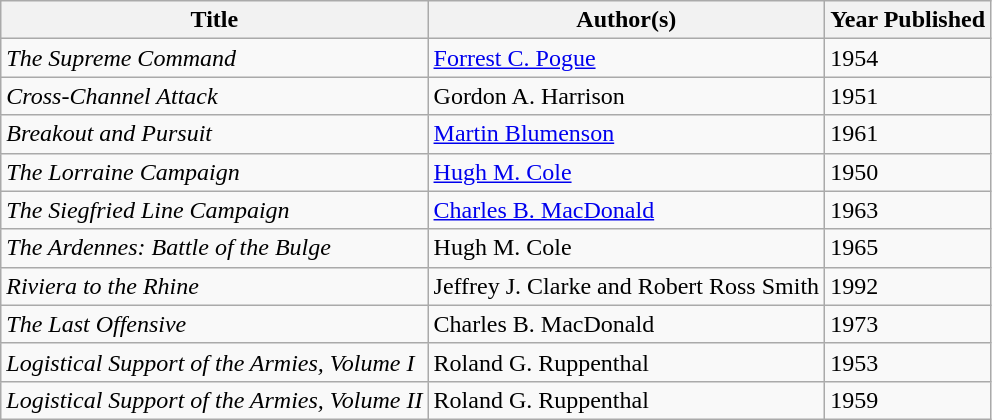<table class="wikitable sortable" border="1">
<tr>
<th>Title</th>
<th>Author(s)</th>
<th>Year Published</th>
</tr>
<tr>
<td><em>The Supreme Command</em></td>
<td><a href='#'>Forrest C. Pogue</a></td>
<td>1954</td>
</tr>
<tr>
<td><em>Cross-Channel Attack</em></td>
<td>Gordon A. Harrison</td>
<td>1951</td>
</tr>
<tr>
<td><em>Breakout and Pursuit</em></td>
<td><a href='#'>Martin Blumenson</a></td>
<td>1961</td>
</tr>
<tr>
<td><em>The Lorraine Campaign</em></td>
<td><a href='#'>Hugh M. Cole</a></td>
<td>1950</td>
</tr>
<tr>
<td><em>The Siegfried Line Campaign</em></td>
<td><a href='#'>Charles B. MacDonald</a></td>
<td>1963</td>
</tr>
<tr>
<td><em>The Ardennes: Battle of the Bulge</em></td>
<td>Hugh M. Cole</td>
<td>1965</td>
</tr>
<tr>
<td><em>Riviera to the Rhine</em></td>
<td>Jeffrey J. Clarke and Robert Ross Smith</td>
<td>1992</td>
</tr>
<tr>
<td><em>The Last Offensive</em></td>
<td>Charles B. MacDonald</td>
<td>1973</td>
</tr>
<tr>
<td><em>Logistical Support of the Armies, Volume I</em></td>
<td>Roland G. Ruppenthal</td>
<td>1953</td>
</tr>
<tr>
<td><em>Logistical Support of the Armies, Volume II</em></td>
<td>Roland G. Ruppenthal</td>
<td>1959</td>
</tr>
</table>
